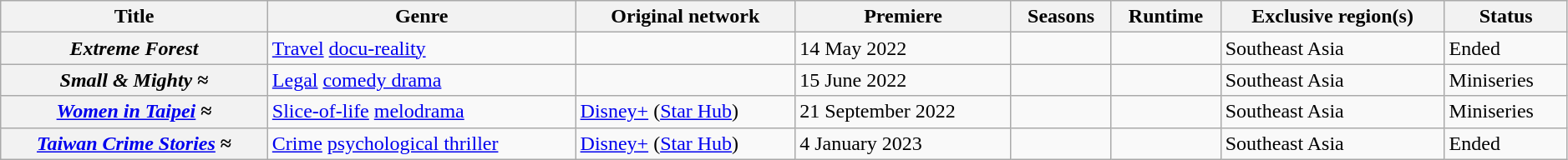<table class="wikitable plainrowheaders sortable" style="width:99%;">
<tr>
<th>Title</th>
<th>Genre</th>
<th>Original network</th>
<th>Premiere</th>
<th>Seasons</th>
<th>Runtime</th>
<th>Exclusive region(s)</th>
<th>Status</th>
</tr>
<tr>
<th scope="row"><em>Extreme Forest</em></th>
<td><a href='#'>Travel</a> <a href='#'>docu-reality</a></td>
<td></td>
<td>14 May 2022</td>
<td></td>
<td></td>
<td>Southeast Asia</td>
<td>Ended</td>
</tr>
<tr>
<th scope="row"><em>Small & Mighty</em> <strong>≈</strong></th>
<td><a href='#'>Legal</a> <a href='#'>comedy drama</a></td>
<td></td>
<td>15 June 2022</td>
<td></td>
<td></td>
<td>Southeast Asia</td>
<td>Miniseries</td>
</tr>
<tr>
<th scope="row"><em><a href='#'>Women in Taipei</a></em> <strong>≈</strong></th>
<td><a href='#'>Slice-of-life</a> <a href='#'>melodrama</a></td>
<td><a href='#'>Disney+</a> (<a href='#'>Star Hub</a>)</td>
<td>21 September 2022</td>
<td></td>
<td></td>
<td>Southeast Asia</td>
<td>Miniseries</td>
</tr>
<tr>
<th scope="row"><em><a href='#'>Taiwan Crime Stories</a></em> <strong>≈</strong></th>
<td><a href='#'>Crime</a> <a href='#'>psychological thriller</a></td>
<td><a href='#'>Disney+</a> (<a href='#'>Star Hub</a>)</td>
<td>4 January 2023</td>
<td></td>
<td></td>
<td>Southeast Asia</td>
<td>Ended</td>
</tr>
</table>
